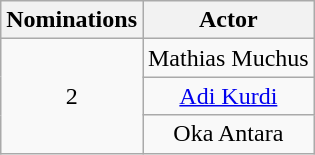<table class="wikitable" style="text-align:center;">
<tr>
<th scope="col" width="55">Nominations</th>
<th scope="col" align="center">Actor</th>
</tr>
<tr>
<td rowspan="3">2</td>
<td>Mathias Muchus</td>
</tr>
<tr>
<td><a href='#'>Adi Kurdi</a></td>
</tr>
<tr>
<td>Oka Antara</td>
</tr>
</table>
